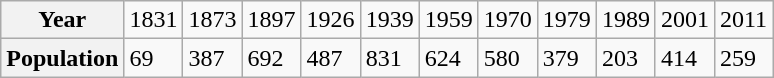<table class="wikitable">
<tr>
<th>Year</th>
<td>1831</td>
<td>1873</td>
<td>1897</td>
<td>1926</td>
<td>1939</td>
<td>1959</td>
<td>1970</td>
<td>1979</td>
<td>1989</td>
<td>2001</td>
<td>2011</td>
</tr>
<tr>
<th>Population</th>
<td>69</td>
<td>387</td>
<td>692</td>
<td>487</td>
<td>831</td>
<td>624</td>
<td>580</td>
<td>379</td>
<td>203</td>
<td>414</td>
<td>259</td>
</tr>
</table>
